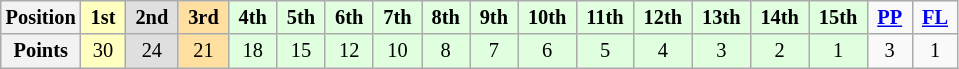<table class="wikitable" style="font-size:85%; text-align:center">
<tr>
<th>Position</th>
<td style="background:#ffffbf;"> <strong>1st</strong> </td>
<td style="background:#dfdfdf;"> <strong>2nd</strong> </td>
<td style="background:#ffdf9f;"> <strong>3rd</strong> </td>
<td style="background:#dfffdf;"> <strong>4th</strong> </td>
<td style="background:#dfffdf;"> <strong>5th</strong> </td>
<td style="background:#dfffdf;"> <strong>6th</strong> </td>
<td style="background:#dfffdf;"> <strong>7th</strong> </td>
<td style="background:#dfffdf;"> <strong>8th</strong> </td>
<td style="background:#dfffdf;"> <strong>9th</strong> </td>
<td style="background:#dfffdf;"> <strong>10th</strong> </td>
<td style="background:#dfffdf;"> <strong>11th</strong> </td>
<td style="background:#dfffdf;"> <strong>12th</strong> </td>
<td style="background:#dfffdf;"> <strong>13th</strong> </td>
<td style="background:#dfffdf;"> <strong>14th</strong> </td>
<td style="background:#dfffdf;"> <strong>15th</strong> </td>
<td> <strong><a href='#'>PP</a></strong> </td>
<td> <strong><a href='#'>FL</a></strong> </td>
</tr>
<tr>
<th>Points</th>
<td style="background:#ffffbf;">30</td>
<td style="background:#dfdfdf;">24</td>
<td style="background:#ffdf9f;">21</td>
<td style="background:#dfffdf;">18</td>
<td style="background:#dfffdf;">15</td>
<td style="background:#dfffdf;">12</td>
<td style="background:#dfffdf;">10</td>
<td style="background:#dfffdf;">8</td>
<td style="background:#dfffdf;">7</td>
<td style="background:#dfffdf;">6</td>
<td style="background:#dfffdf;">5</td>
<td style="background:#dfffdf;">4</td>
<td style="background:#dfffdf;">3</td>
<td style="background:#dfffdf;">2</td>
<td style="background:#dfffdf;">1</td>
<td>3</td>
<td>1</td>
</tr>
</table>
